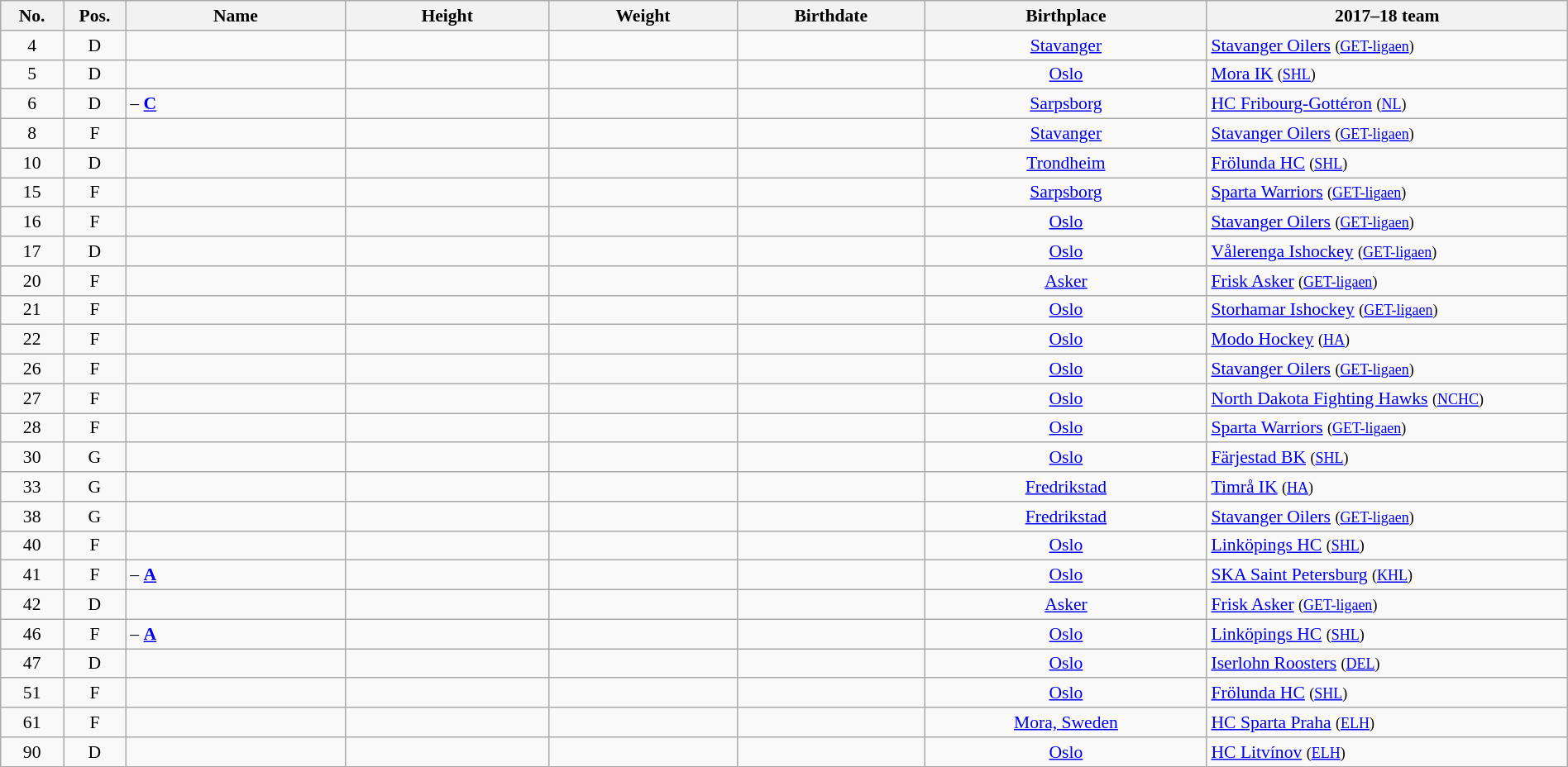<table width="100%" class="wikitable sortable" style="font-size: 90%; text-align: center;">
<tr>
<th style="width:  4%;">No.</th>
<th style="width:  4%;">Pos.</th>
<th style="width: 14%;">Name</th>
<th style="width: 13%;">Height</th>
<th style="width: 12%;">Weight</th>
<th style="width: 12%;">Birthdate</th>
<th style="width: 18%;">Birthplace</th>
<th style="width: 23%;">2017–18 team</th>
</tr>
<tr>
<td>4</td>
<td>D</td>
<td style="text-align:left;"></td>
<td></td>
<td></td>
<td style="text-align:right;"></td>
<td><a href='#'>Stavanger</a></td>
<td style="text-align:left;"> <a href='#'>Stavanger Oilers</a> <small>(<a href='#'>GET-ligaen</a>)</small></td>
</tr>
<tr>
<td>5</td>
<td>D</td>
<td style="text-align:left;"></td>
<td></td>
<td></td>
<td style="text-align:right;"></td>
<td><a href='#'>Oslo</a></td>
<td style="text-align:left;"> <a href='#'>Mora IK</a>  <small>(<a href='#'>SHL</a>)</small></td>
</tr>
<tr>
<td>6</td>
<td>D</td>
<td style="text-align:left;"> – <strong><a href='#'>C</a></strong></td>
<td></td>
<td></td>
<td style="text-align:right;"></td>
<td><a href='#'>Sarpsborg</a></td>
<td style="text-align:left;"> <a href='#'>HC Fribourg-Gottéron</a> <small>(<a href='#'>NL</a>)</small></td>
</tr>
<tr>
<td>8</td>
<td>F</td>
<td style="text-align:left;"></td>
<td></td>
<td></td>
<td style="text-align:right;"></td>
<td><a href='#'>Stavanger</a></td>
<td style="text-align:left;"> <a href='#'>Stavanger Oilers</a> <small>(<a href='#'>GET-ligaen</a>)</small></td>
</tr>
<tr>
<td>10</td>
<td>D</td>
<td style="text-align:left;"></td>
<td></td>
<td></td>
<td style="text-align:right;"></td>
<td><a href='#'>Trondheim</a></td>
<td style="text-align:left;"> <a href='#'>Frölunda HC</a> <small>(<a href='#'>SHL</a>)</small></td>
</tr>
<tr>
<td>15</td>
<td>F</td>
<td style="text-align:left;"></td>
<td></td>
<td></td>
<td style="text-align:right;"></td>
<td><a href='#'>Sarpsborg</a></td>
<td style="text-align:left;"> <a href='#'>Sparta Warriors</a> <small>(<a href='#'>GET-ligaen</a>)</small></td>
</tr>
<tr>
<td>16</td>
<td>F</td>
<td style="text-align:left;"></td>
<td></td>
<td></td>
<td style="text-align:right;"></td>
<td><a href='#'>Oslo</a></td>
<td style="text-align:left;"> <a href='#'>Stavanger Oilers</a> <small>(<a href='#'>GET-ligaen</a>)</small></td>
</tr>
<tr>
<td>17</td>
<td>D</td>
<td style="text-align:left;"></td>
<td></td>
<td></td>
<td style="text-align:right;"></td>
<td><a href='#'>Oslo</a></td>
<td style="text-align:left;"> <a href='#'>Vålerenga Ishockey</a> <small>(<a href='#'>GET-ligaen</a>)</small></td>
</tr>
<tr>
<td>20</td>
<td>F</td>
<td style="text-align:left;"></td>
<td></td>
<td></td>
<td style="text-align:right;"></td>
<td><a href='#'>Asker</a></td>
<td style="text-align:left;"> <a href='#'>Frisk Asker</a> <small>(<a href='#'>GET-ligaen</a>)</small></td>
</tr>
<tr>
<td>21</td>
<td>F</td>
<td style="text-align:left;"></td>
<td></td>
<td></td>
<td style="text-align:right;"></td>
<td><a href='#'>Oslo</a></td>
<td style="text-align:left;"> <a href='#'>Storhamar Ishockey</a> <small>(<a href='#'>GET-ligaen</a>)</small></td>
</tr>
<tr>
<td>22</td>
<td>F</td>
<td style="text-align:left;"></td>
<td></td>
<td></td>
<td style="text-align:right;"></td>
<td><a href='#'>Oslo</a></td>
<td style="text-align:left;"> <a href='#'>Modo Hockey</a> <small>(<a href='#'>HA</a>)</small></td>
</tr>
<tr>
<td>26</td>
<td>F</td>
<td style="text-align:left;"></td>
<td></td>
<td></td>
<td style="text-align:right;"></td>
<td><a href='#'>Oslo</a></td>
<td style="text-align:left;"> <a href='#'>Stavanger Oilers</a> <small>(<a href='#'>GET-ligaen</a>)</small></td>
</tr>
<tr>
<td>27</td>
<td>F</td>
<td style="text-align:left;"></td>
<td></td>
<td></td>
<td style="text-align:right;"></td>
<td><a href='#'>Oslo</a></td>
<td style="text-align:left;"> <a href='#'>North Dakota Fighting Hawks</a> <small>(<a href='#'>NCHC</a>)</small></td>
</tr>
<tr>
<td>28</td>
<td>F</td>
<td style="text-align:left;"></td>
<td></td>
<td></td>
<td style="text-align:right;"></td>
<td><a href='#'>Oslo</a></td>
<td style="text-align:left;"> <a href='#'>Sparta Warriors</a> <small>(<a href='#'>GET-ligaen</a>)</small></td>
</tr>
<tr>
<td>30</td>
<td>G</td>
<td style="text-align:left;"></td>
<td></td>
<td></td>
<td style="text-align:right;"></td>
<td><a href='#'>Oslo</a></td>
<td style="text-align:left;"> <a href='#'>Färjestad BK</a> <small>(<a href='#'>SHL</a>)</small></td>
</tr>
<tr>
<td>33</td>
<td>G</td>
<td style="text-align:left;"></td>
<td></td>
<td></td>
<td style="text-align:right;"></td>
<td><a href='#'>Fredrikstad</a></td>
<td style="text-align:left;"> <a href='#'>Timrå IK</a> <small>(<a href='#'>HA</a>)</small></td>
</tr>
<tr>
<td>38</td>
<td>G</td>
<td style="text-align:left;"></td>
<td></td>
<td></td>
<td style="text-align:right;"></td>
<td><a href='#'>Fredrikstad</a></td>
<td style="text-align:left;"> <a href='#'>Stavanger Oilers</a> <small>(<a href='#'>GET-ligaen</a>)</small></td>
</tr>
<tr>
<td>40</td>
<td>F</td>
<td style="text-align:left;"></td>
<td></td>
<td></td>
<td style="text-align:right;"></td>
<td><a href='#'>Oslo</a></td>
<td style="text-align:left;"> <a href='#'>Linköpings HC</a>  <small>(<a href='#'>SHL</a>)</small></td>
</tr>
<tr>
<td>41</td>
<td>F</td>
<td style="text-align:left;"> – <strong><a href='#'>A</a></strong></td>
<td></td>
<td></td>
<td style="text-align:right;"></td>
<td><a href='#'>Oslo</a></td>
<td style="text-align:left;"> <a href='#'>SKA Saint Petersburg</a> <small>(<a href='#'>KHL</a>)</small></td>
</tr>
<tr>
<td>42</td>
<td>D</td>
<td style="text-align:left;"></td>
<td></td>
<td></td>
<td style="text-align:right;"></td>
<td><a href='#'>Asker</a></td>
<td style="text-align:left;"> <a href='#'>Frisk Asker</a> <small>(<a href='#'>GET-ligaen</a>)</small></td>
</tr>
<tr>
<td>46</td>
<td>F</td>
<td style="text-align:left;"> – <strong><a href='#'>A</a></strong></td>
<td></td>
<td></td>
<td style="text-align:right;"></td>
<td><a href='#'>Oslo</a></td>
<td style="text-align:left;"> <a href='#'>Linköpings HC</a>  <small>(<a href='#'>SHL</a>)</small></td>
</tr>
<tr>
<td>47</td>
<td>D</td>
<td style="text-align:left;"></td>
<td></td>
<td></td>
<td style="text-align:right;"></td>
<td><a href='#'>Oslo</a></td>
<td style="text-align:left;"> <a href='#'>Iserlohn Roosters</a> <small>(<a href='#'>DEL</a>)</small></td>
</tr>
<tr>
<td>51</td>
<td>F</td>
<td style="text-align:left;"></td>
<td></td>
<td></td>
<td style="text-align:right;"></td>
<td><a href='#'>Oslo</a></td>
<td style="text-align:left;"> <a href='#'>Frölunda HC</a> <small>(<a href='#'>SHL</a>)</small></td>
</tr>
<tr>
<td>61</td>
<td>F</td>
<td style="text-align:left;"></td>
<td></td>
<td></td>
<td style="text-align:right;"></td>
<td><a href='#'>Mora, Sweden</a></td>
<td style="text-align:left;"> <a href='#'>HC Sparta Praha</a> <small>(<a href='#'>ELH</a>)</small></td>
</tr>
<tr>
<td>90</td>
<td>D</td>
<td style="text-align:left;"></td>
<td></td>
<td></td>
<td style="text-align:right;"></td>
<td><a href='#'>Oslo</a></td>
<td style="text-align:left;"> <a href='#'>HC Litvínov</a> <small>(<a href='#'>ELH</a>)</small></td>
</tr>
</table>
